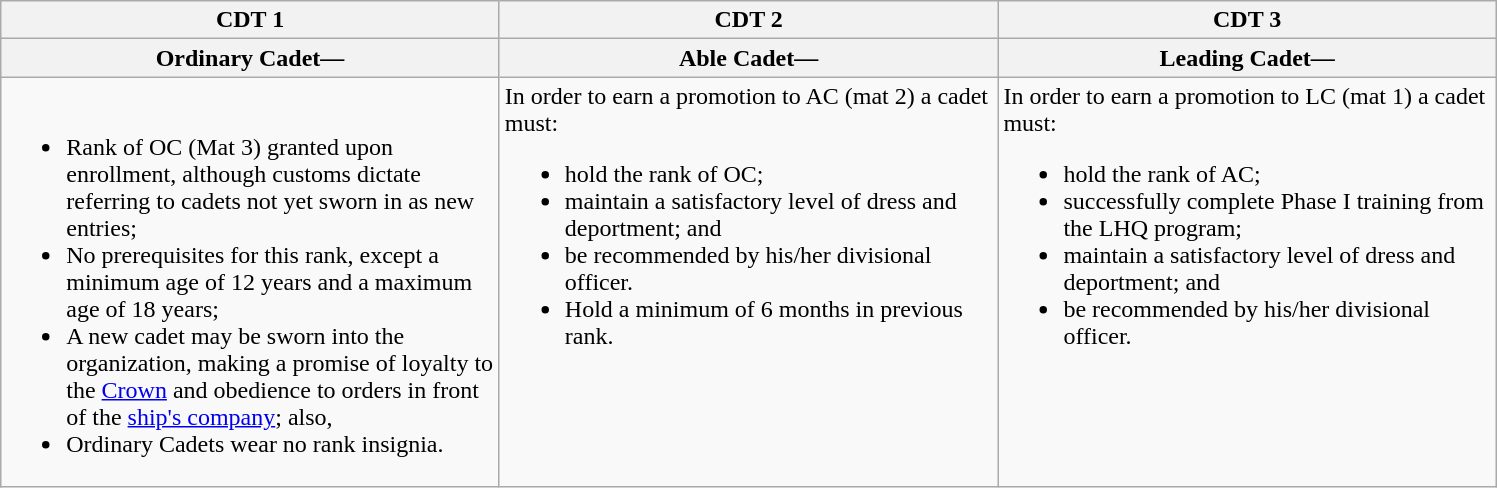<table class="wikitable">
<tr>
<th><strong>CDT 1</strong></th>
<th><strong>CDT 2</strong></th>
<th><strong>CDT 3</strong></th>
</tr>
<tr>
<th align="center" width="325">Ordinary Cadet—</th>
<th width="325">Able Cadet—</th>
<th width="325">Leading Cadet—</th>
</tr>
<tr>
<td valign="top"><br><ul><li>Rank of OC (Mat 3) granted upon enrollment, although customs dictate referring to cadets not yet sworn in as new entries;</li><li>No prerequisites for this rank, except a minimum age of 12 years and a maximum age of 18 years;</li><li>A new cadet may be sworn into the organization, making a promise of loyalty to the <a href='#'>Crown</a> and obedience to orders in front of the <a href='#'>ship's company</a>; also,</li><li>Ordinary Cadets wear no rank insignia.</li></ul></td>
<td valign="top"> In order to earn a promotion to AC (mat 2) a cadet must:<br><ul><li>hold the rank of OC;</li><li>maintain a satisfactory level of dress and deportment; and</li><li>be recommended by his/her divisional officer.</li><li>Hold a minimum of 6 months in previous rank.</li></ul></td>
<td valign="top"> In order to earn a promotion to LC (mat 1) a cadet must:<br><ul><li>hold the rank of AC;</li><li>successfully complete Phase I training from the LHQ program;</li><li>maintain a satisfactory level of dress and deportment; and</li><li>be recommended by his/her divisional officer.</li></ul></td>
</tr>
</table>
